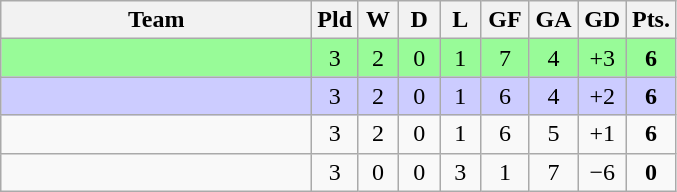<table class=wikitable style="text-align:center;">
<tr>
<th width=200px>Team</th>
<th width=20px>Pld</th>
<th width=20px>W</th>
<th width=20px>D</th>
<th width=20px>L</th>
<th width=25px>GF</th>
<th width=25px>GA</th>
<th width=25px>GD</th>
<th width=20px>Pts.</th>
</tr>
<tr bgcolor=98fb98>
<td align=left></td>
<td>3</td>
<td>2</td>
<td>0</td>
<td>1</td>
<td>7</td>
<td>4</td>
<td>+3</td>
<td><strong>6</strong></td>
</tr>
<tr bgcolor=ccccff>
<td align=left></td>
<td>3</td>
<td>2</td>
<td>0</td>
<td>1</td>
<td>6</td>
<td>4</td>
<td>+2</td>
<td><strong>6</strong></td>
</tr>
<tr>
<td align=left></td>
<td>3</td>
<td>2</td>
<td>0</td>
<td>1</td>
<td>6</td>
<td>5</td>
<td>+1</td>
<td><strong>6</strong></td>
</tr>
<tr>
<td align=left></td>
<td>3</td>
<td>0</td>
<td>0</td>
<td>3</td>
<td>1</td>
<td>7</td>
<td>−6</td>
<td><strong>0</strong></td>
</tr>
</table>
